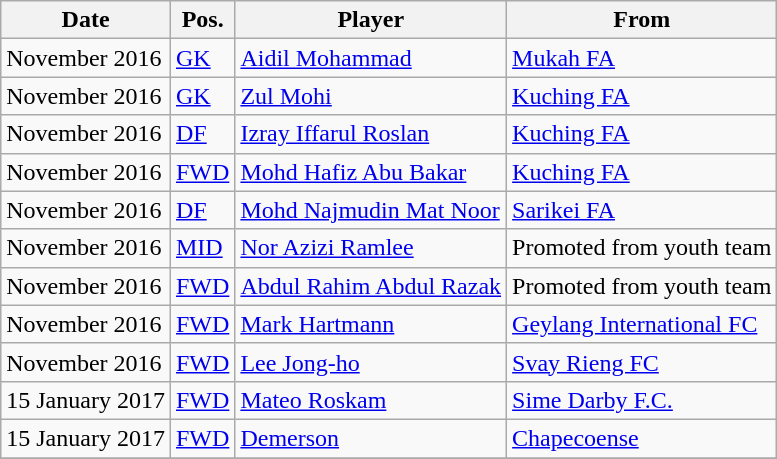<table class="wikitable sortable">
<tr>
<th>Date</th>
<th>Pos.</th>
<th>Player</th>
<th>From</th>
</tr>
<tr>
<td>November 2016</td>
<td><a href='#'>GK</a></td>
<td> <a href='#'>Aidil Mohammad</a></td>
<td> <a href='#'>Mukah FA</a></td>
</tr>
<tr>
<td>November 2016</td>
<td><a href='#'>GK</a></td>
<td> <a href='#'>Zul Mohi</a></td>
<td> <a href='#'>Kuching FA</a></td>
</tr>
<tr>
<td>November 2016</td>
<td><a href='#'>DF</a></td>
<td> <a href='#'>Izray Iffarul Roslan</a></td>
<td> <a href='#'>Kuching FA</a></td>
</tr>
<tr>
<td>November 2016</td>
<td><a href='#'>FWD</a></td>
<td> <a href='#'>Mohd Hafiz Abu Bakar</a></td>
<td> <a href='#'>Kuching FA</a></td>
</tr>
<tr>
<td>November 2016</td>
<td><a href='#'>DF</a></td>
<td> <a href='#'>Mohd Najmudin Mat Noor</a></td>
<td> <a href='#'>Sarikei FA</a></td>
</tr>
<tr>
<td>November 2016</td>
<td><a href='#'>MID</a></td>
<td> <a href='#'>Nor Azizi Ramlee</a></td>
<td> Promoted from youth team</td>
</tr>
<tr>
<td>November 2016</td>
<td><a href='#'>FWD</a></td>
<td> <a href='#'>Abdul Rahim Abdul Razak</a></td>
<td> Promoted from youth team</td>
</tr>
<tr>
<td>November 2016</td>
<td><a href='#'>FWD</a></td>
<td> <a href='#'>Mark Hartmann</a></td>
<td> <a href='#'>Geylang International FC</a></td>
</tr>
<tr>
<td>November 2016</td>
<td><a href='#'>FWD</a></td>
<td> <a href='#'>Lee Jong-ho</a></td>
<td> <a href='#'>Svay Rieng FC</a></td>
</tr>
<tr>
<td>15 January 2017</td>
<td><a href='#'>FWD</a></td>
<td> <a href='#'>Mateo Roskam</a></td>
<td> <a href='#'>Sime Darby F.C.</a></td>
</tr>
<tr>
<td>15 January 2017</td>
<td><a href='#'>FWD</a></td>
<td> <a href='#'>Demerson</a></td>
<td> <a href='#'>Chapecoense</a></td>
</tr>
<tr>
</tr>
</table>
